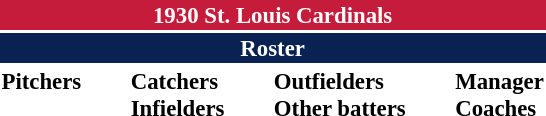<table class="toccolours" style="font-size: 95%;">
<tr>
<th colspan="10" style="background-color: #c41c3a; color: white; text-align: center;">1930 St. Louis Cardinals</th>
</tr>
<tr>
<td colspan="10" style="background-color: #0a2252; color: white; text-align: center;"><strong>Roster</strong></td>
</tr>
<tr>
<td valign="top"><strong>Pitchers</strong><br>













</td>
<td width="25px"></td>
<td valign="top"><strong>Catchers</strong><br>


<strong>Infielders</strong>






</td>
<td width="25px"></td>
<td valign="top"><strong>Outfielders</strong><br>






<strong>Other batters</strong>
</td>
<td width="25px"></td>
<td valign="top"><strong>Manager</strong><br>
<strong>Coaches</strong>

</td>
</tr>
</table>
